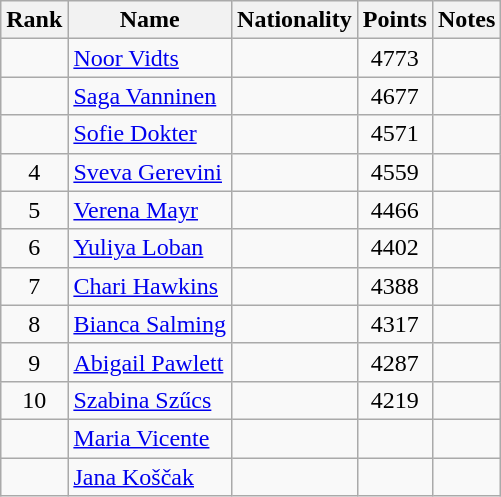<table class="wikitable sortable" style="text-align:center">
<tr>
<th>Rank</th>
<th>Name</th>
<th>Nationality</th>
<th>Points</th>
<th>Notes</th>
</tr>
<tr>
<td></td>
<td align="left"><a href='#'>Noor Vidts</a></td>
<td align=left></td>
<td>4773</td>
<td></td>
</tr>
<tr>
<td></td>
<td align="left"><a href='#'>Saga Vanninen</a></td>
<td align=left></td>
<td>4677</td>
<td></td>
</tr>
<tr>
<td></td>
<td align="left"><a href='#'>Sofie Dokter</a></td>
<td align=left></td>
<td>4571</td>
<td></td>
</tr>
<tr>
<td>4</td>
<td align="left"><a href='#'>Sveva Gerevini</a></td>
<td align=left></td>
<td>4559</td>
<td></td>
</tr>
<tr>
<td>5</td>
<td align="left"><a href='#'>Verena Mayr</a></td>
<td align=left></td>
<td>4466</td>
<td></td>
</tr>
<tr>
<td>6</td>
<td align="left"><a href='#'>Yuliya Loban</a></td>
<td align=left></td>
<td>4402</td>
<td></td>
</tr>
<tr>
<td>7</td>
<td align="left"><a href='#'>Chari Hawkins</a></td>
<td align=left></td>
<td>4388</td>
<td></td>
</tr>
<tr>
<td>8</td>
<td align="left"><a href='#'>Bianca Salming</a></td>
<td align=left></td>
<td>4317</td>
<td></td>
</tr>
<tr>
<td>9</td>
<td align="left"><a href='#'>Abigail Pawlett</a></td>
<td align=left></td>
<td>4287</td>
<td></td>
</tr>
<tr>
<td>10</td>
<td align="left"><a href='#'>Szabina Szűcs</a></td>
<td align=left></td>
<td>4219</td>
<td></td>
</tr>
<tr>
<td></td>
<td align="left"><a href='#'>Maria Vicente</a></td>
<td align=left></td>
<td></td>
<td></td>
</tr>
<tr>
<td></td>
<td align="left"><a href='#'>Jana Koščak</a></td>
<td align=left></td>
<td></td>
<td></td>
</tr>
</table>
